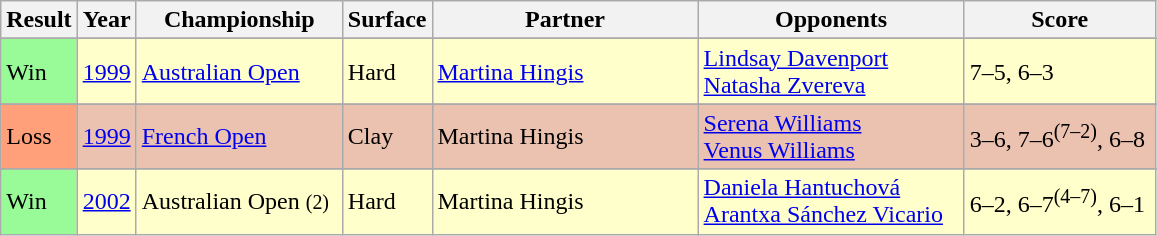<table class="sortable wikitable">
<tr>
<th>Result</th>
<th>Year</th>
<th style="width:130px">Championship</th>
<th>Surface</th>
<th style="width:170px">Partner</th>
<th style="width:170px">Opponents</th>
<th style="width:120px" class="unsortable">Score</th>
</tr>
<tr>
</tr>
<tr bgcolor="#FFFFCC">
<td style="background:#98fb98;">Win</td>
<td><a href='#'>1999</a></td>
<td><a href='#'>Australian Open</a></td>
<td>Hard</td>
<td><a href='#'>Martina Hingis</a></td>
<td><a href='#'>Lindsay Davenport</a><br><a href='#'>Natasha Zvereva</a></td>
<td>7–5, 6–3</td>
</tr>
<tr>
</tr>
<tr bgcolor="#EBC2AF">
<td style="background:#ffa07a;">Loss</td>
<td><a href='#'>1999</a></td>
<td><a href='#'>French Open</a></td>
<td>Clay</td>
<td>Martina Hingis</td>
<td><a href='#'>Serena Williams</a><br><a href='#'>Venus Williams</a></td>
<td>3–6, 7–6<sup>(7–2)</sup>, 6–8</td>
</tr>
<tr>
</tr>
<tr bgcolor="#FFFFCC">
<td style="background:#98fb98;">Win</td>
<td><a href='#'>2002</a></td>
<td>Australian Open <small>(2)</small></td>
<td>Hard</td>
<td>Martina Hingis</td>
<td><a href='#'>Daniela Hantuchová</a><br><a href='#'>Arantxa Sánchez Vicario</a></td>
<td>6–2, 6–7<sup>(4–7)</sup>, 6–1</td>
</tr>
</table>
